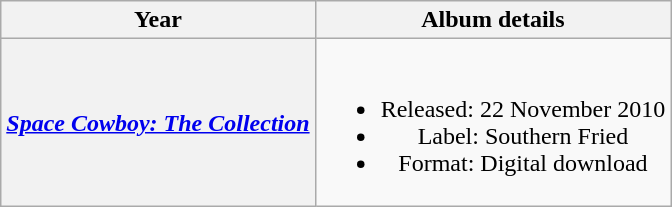<table class="wikitable plainrowheaders" style="text-align:center;">
<tr>
<th scope="col">Year</th>
<th scope="col">Album details</th>
</tr>
<tr>
<th scope="row"><em><a href='#'>Space Cowboy: The Collection</a></em></th>
<td><br><ul><li>Released: 22 November 2010</li><li>Label: Southern Fried</li><li>Format: Digital download</li></ul></td>
</tr>
</table>
